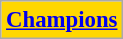<table class="wikitable" style="font-size: 95%">
<tr>
<td bgcolor="#FFD700"><strong><a href='#'>Champions</a></strong></td>
</tr>
</table>
